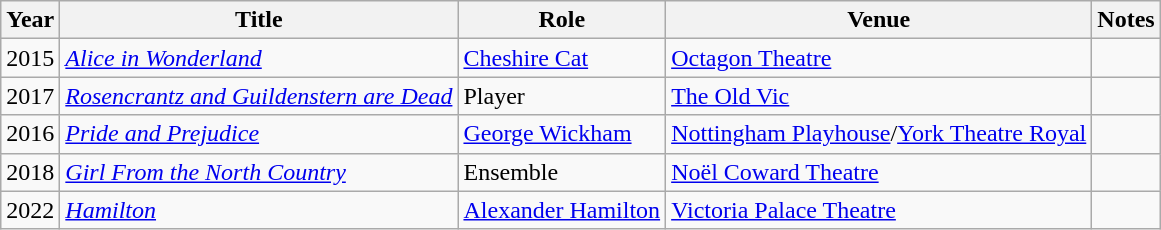<table class="wikitable sortable">
<tr>
<th>Year</th>
<th>Title</th>
<th>Role</th>
<th class="unsortable">Venue</th>
<th>Notes</th>
</tr>
<tr>
<td>2015</td>
<td><em><a href='#'>Alice in Wonderland</a></em></td>
<td><a href='#'>Cheshire Cat</a></td>
<td><a href='#'>Octagon Theatre</a></td>
<td></td>
</tr>
<tr>
<td>2017</td>
<td><a href='#'><em>Rosencrantz and Guildenstern are Dead</em></a></td>
<td>Player</td>
<td><a href='#'>The Old Vic</a></td>
<td></td>
</tr>
<tr>
<td>2016</td>
<td><a href='#'><em>Pride and Prejudice</em></a></td>
<td><a href='#'>George Wickham</a></td>
<td><a href='#'>Nottingham Playhouse</a>/<a href='#'>York Theatre Royal</a></td>
<td></td>
</tr>
<tr>
<td>2018</td>
<td><a href='#'><em>Girl From the North Country</em></a></td>
<td>Ensemble</td>
<td><a href='#'>Noël Coward Theatre</a></td>
</tr>
<tr>
<td>2022</td>
<td><em><a href='#'>Hamilton</a></em></td>
<td><a href='#'>Alexander Hamilton</a></td>
<td><a href='#'>Victoria Palace Theatre</a></td>
<td></td>
</tr>
</table>
